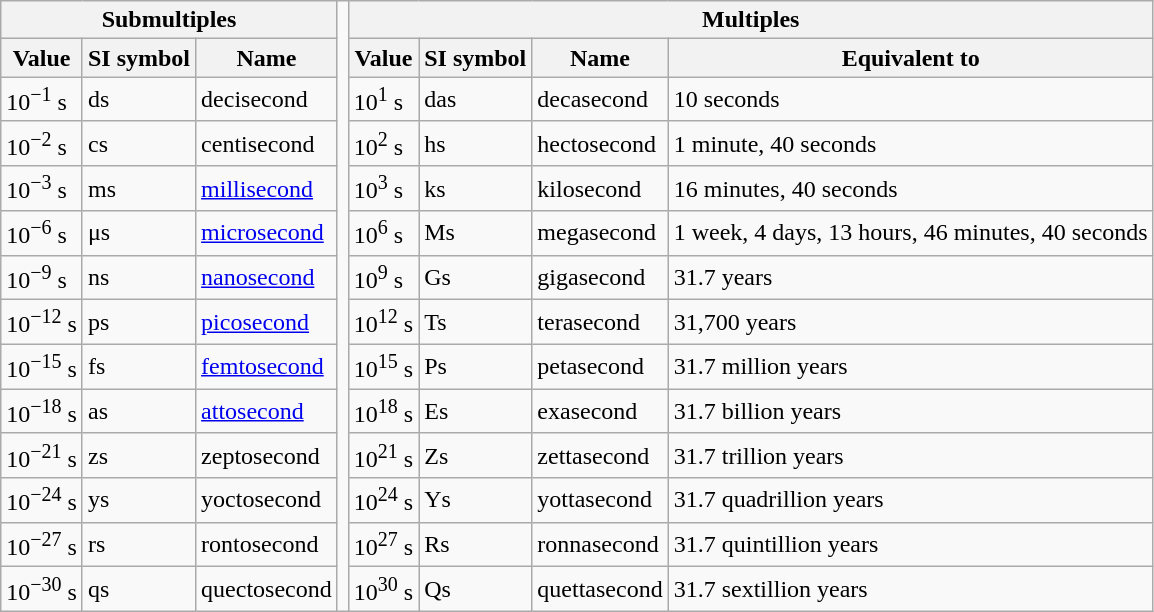<table class="wikitable">
<tr>
<th colspan="3">Submultiples</th>
<td rowspan="14"></td>
<th colspan="4">Multiples</th>
</tr>
<tr>
<th>Value</th>
<th>SI symbol</th>
<th>Name</th>
<th>Value</th>
<th>SI symbol</th>
<th>Name</th>
<th>Equivalent to</th>
</tr>
<tr>
<td>10<sup>−1</sup> s</td>
<td>ds</td>
<td>decisecond</td>
<td>10<sup>1</sup> s</td>
<td>das</td>
<td>decasecond</td>
<td>10 seconds</td>
</tr>
<tr>
<td>10<sup>−2</sup> s</td>
<td>cs</td>
<td>centisecond</td>
<td>10<sup>2</sup> s</td>
<td>hs</td>
<td>hectosecond</td>
<td>1 minute, 40 seconds</td>
</tr>
<tr>
<td>10<sup>−3</sup> s</td>
<td>ms</td>
<td><a href='#'>millisecond</a></td>
<td>10<sup>3</sup> s</td>
<td>ks</td>
<td>kilosecond</td>
<td>16 minutes, 40 seconds</td>
</tr>
<tr>
<td>10<sup>−6</sup> s</td>
<td>μs</td>
<td><a href='#'>microsecond</a></td>
<td>10<sup>6</sup> s</td>
<td>Ms</td>
<td>megasecond</td>
<td>1 week, 4 days, 13 hours, 46 minutes, 40 seconds</td>
</tr>
<tr>
<td>10<sup>−9</sup> s</td>
<td>ns</td>
<td><a href='#'>nanosecond</a></td>
<td>10<sup>9</sup> s</td>
<td>Gs</td>
<td>gigasecond</td>
<td>31.7 years</td>
</tr>
<tr>
<td>10<sup>−12</sup> s</td>
<td>ps</td>
<td><a href='#'>picosecond</a></td>
<td>10<sup>12</sup> s</td>
<td>Ts</td>
<td>terasecond</td>
<td>31,700 years</td>
</tr>
<tr>
<td>10<sup>−15</sup> s</td>
<td>fs</td>
<td><a href='#'>femtosecond</a></td>
<td>10<sup>15</sup> s</td>
<td>Ps</td>
<td>petasecond</td>
<td>31.7 million years</td>
</tr>
<tr>
<td>10<sup>−18</sup> s</td>
<td>as</td>
<td><a href='#'>attosecond</a></td>
<td>10<sup>18</sup> s</td>
<td>Es</td>
<td>exasecond</td>
<td>31.7 billion years</td>
</tr>
<tr>
<td>10<sup>−21</sup> s</td>
<td>zs</td>
<td>zeptosecond</td>
<td>10<sup>21</sup> s</td>
<td>Zs</td>
<td>zettasecond</td>
<td>31.7 trillion years</td>
</tr>
<tr>
<td>10<sup>−24</sup> s</td>
<td>ys</td>
<td>yoctosecond</td>
<td>10<sup>24</sup> s</td>
<td>Ys</td>
<td>yottasecond</td>
<td>31.7 quadrillion years</td>
</tr>
<tr>
<td>10<sup>−27</sup> s</td>
<td>rs</td>
<td>rontosecond</td>
<td>10<sup>27</sup> s</td>
<td>Rs</td>
<td>ronnasecond</td>
<td>31.7 quintillion years</td>
</tr>
<tr>
<td>10<sup>−30</sup> s</td>
<td>qs</td>
<td>quectosecond</td>
<td>10<sup>30</sup> s</td>
<td>Qs</td>
<td>quettasecond</td>
<td>31.7 sextillion years</td>
</tr>
</table>
